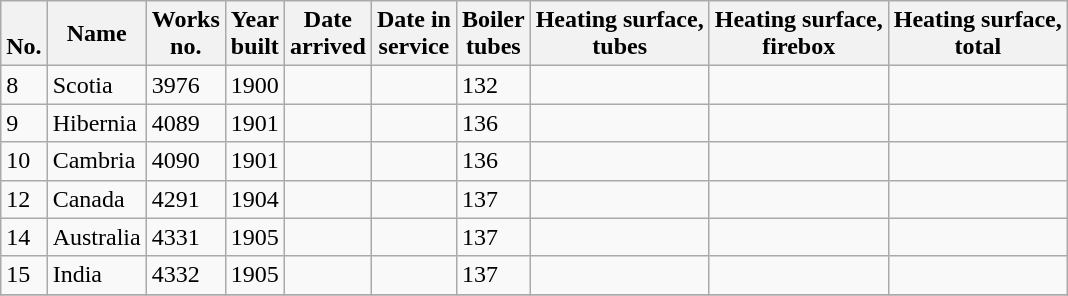<table class="wikitable collapsible collapsed sortable" style="margin:0.5em auto; font-size:100%;">
<tr>
<th><br>No.</th>
<th>Name<br></th>
<th>Works<br>no.</th>
<th>Year<br>built</th>
<th>Date<br>arrived</th>
<th>Date in<br>service</th>
<th>Boiler<br>tubes</th>
<th>Heating surface,<br>tubes</th>
<th>Heating surface,<br>firebox</th>
<th>Heating surface,<br>total</th>
</tr>
<tr>
<td>8</td>
<td>Scotia</td>
<td>3976</td>
<td>1900</td>
<td></td>
<td></td>
<td>132</td>
<td></td>
<td></td>
<td></td>
</tr>
<tr>
<td>9</td>
<td>Hibernia</td>
<td>4089</td>
<td>1901</td>
<td></td>
<td></td>
<td>136</td>
<td></td>
<td></td>
<td></td>
</tr>
<tr>
<td>10</td>
<td>Cambria</td>
<td>4090</td>
<td>1901</td>
<td></td>
<td></td>
<td>136</td>
<td></td>
<td></td>
<td></td>
</tr>
<tr>
<td>12</td>
<td>Canada</td>
<td>4291</td>
<td>1904</td>
<td></td>
<td></td>
<td>137</td>
<td></td>
<td></td>
<td></td>
</tr>
<tr>
<td>14</td>
<td>Australia</td>
<td>4331</td>
<td>1905</td>
<td></td>
<td></td>
<td>137</td>
<td></td>
<td></td>
<td></td>
</tr>
<tr>
<td>15</td>
<td>India</td>
<td>4332</td>
<td>1905</td>
<td></td>
<td></td>
<td>137</td>
<td></td>
<td></td>
<td></td>
</tr>
<tr>
</tr>
</table>
